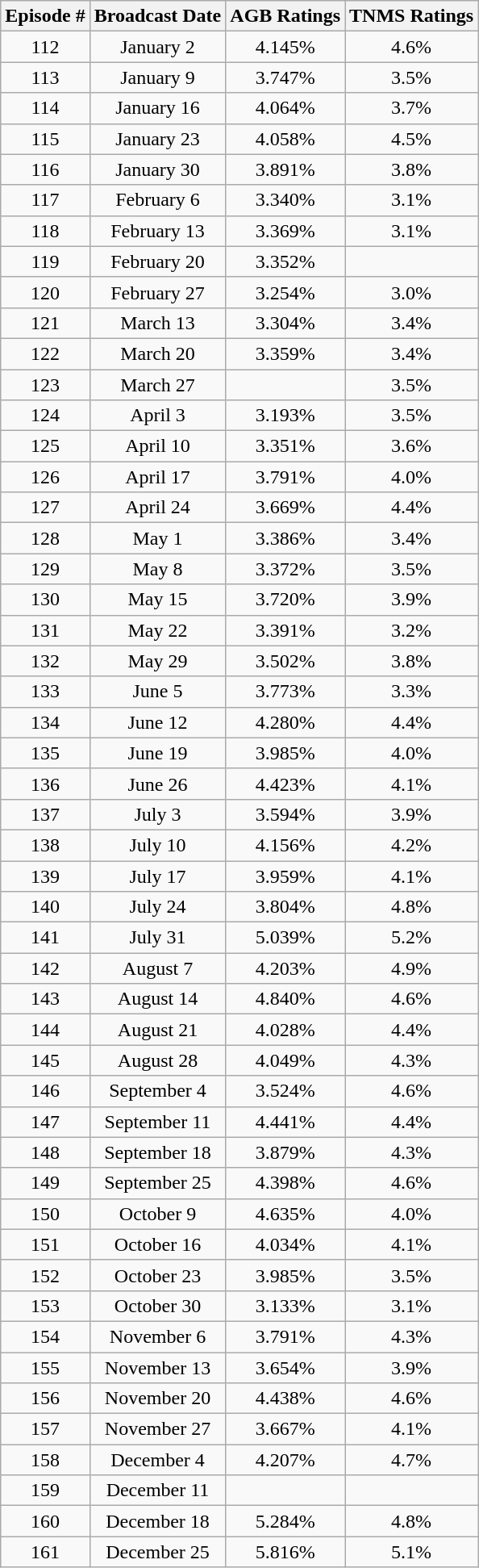<table class="wikitable sortable" style="text-align:center;">
<tr>
<th>Episode #</th>
<th>Broadcast Date</th>
<th>AGB Ratings</th>
<th>TNMS Ratings</th>
</tr>
<tr>
<td>112</td>
<td>January 2</td>
<td>4.145%</td>
<td>4.6%</td>
</tr>
<tr>
<td>113</td>
<td>January 9</td>
<td>3.747%</td>
<td>3.5%</td>
</tr>
<tr>
<td>114</td>
<td>January 16</td>
<td>4.064%</td>
<td>3.7%</td>
</tr>
<tr>
<td>115</td>
<td>January 23</td>
<td>4.058%</td>
<td>4.5%</td>
</tr>
<tr>
<td>116</td>
<td>January 30</td>
<td>3.891%</td>
<td>3.8%</td>
</tr>
<tr>
<td>117</td>
<td>February 6</td>
<td>3.340%</td>
<td>3.1%</td>
</tr>
<tr>
<td>118</td>
<td>February 13</td>
<td>3.369%</td>
<td>3.1%</td>
</tr>
<tr>
<td>119</td>
<td>February 20</td>
<td>3.352%</td>
<td></td>
</tr>
<tr>
<td>120</td>
<td>February 27</td>
<td>3.254%</td>
<td>3.0%</td>
</tr>
<tr>
<td>121</td>
<td>March 13</td>
<td>3.304%</td>
<td>3.4%</td>
</tr>
<tr>
<td>122</td>
<td>March 20</td>
<td>3.359%</td>
<td>3.4%</td>
</tr>
<tr>
<td>123</td>
<td>March 27</td>
<td></td>
<td>3.5%</td>
</tr>
<tr>
<td>124</td>
<td>April 3</td>
<td>3.193%</td>
<td>3.5%</td>
</tr>
<tr>
<td>125</td>
<td>April 10</td>
<td>3.351%</td>
<td>3.6%</td>
</tr>
<tr>
<td>126</td>
<td>April 17</td>
<td>3.791%</td>
<td>4.0%</td>
</tr>
<tr>
<td>127</td>
<td>April 24</td>
<td>3.669%</td>
<td>4.4%</td>
</tr>
<tr>
<td>128</td>
<td>May 1</td>
<td>3.386%</td>
<td>3.4%</td>
</tr>
<tr>
<td>129</td>
<td>May 8</td>
<td>3.372%</td>
<td>3.5%</td>
</tr>
<tr>
<td>130</td>
<td>May 15</td>
<td>3.720%</td>
<td>3.9%</td>
</tr>
<tr>
<td>131</td>
<td>May 22</td>
<td>3.391%</td>
<td>3.2%</td>
</tr>
<tr>
<td>132</td>
<td>May 29</td>
<td>3.502%</td>
<td>3.8%</td>
</tr>
<tr>
<td>133</td>
<td>June 5</td>
<td>3.773%</td>
<td>3.3%</td>
</tr>
<tr>
<td>134</td>
<td>June 12</td>
<td>4.280%</td>
<td>4.4%</td>
</tr>
<tr>
<td>135</td>
<td>June 19</td>
<td>3.985%</td>
<td>4.0%</td>
</tr>
<tr>
<td>136</td>
<td>June 26</td>
<td>4.423%</td>
<td>4.1%</td>
</tr>
<tr>
<td>137</td>
<td>July 3</td>
<td>3.594%</td>
<td>3.9%</td>
</tr>
<tr>
<td>138</td>
<td>July 10</td>
<td>4.156%</td>
<td>4.2%</td>
</tr>
<tr>
<td>139</td>
<td>July 17</td>
<td>3.959%</td>
<td>4.1%</td>
</tr>
<tr>
<td>140</td>
<td>July 24</td>
<td>3.804%</td>
<td>4.8%</td>
</tr>
<tr>
<td>141</td>
<td>July 31</td>
<td>5.039%</td>
<td>5.2%</td>
</tr>
<tr>
<td>142</td>
<td>August 7</td>
<td>4.203%</td>
<td>4.9%</td>
</tr>
<tr>
<td>143</td>
<td>August 14</td>
<td>4.840%</td>
<td>4.6%</td>
</tr>
<tr>
<td>144</td>
<td>August 21</td>
<td>4.028%</td>
<td>4.4%</td>
</tr>
<tr>
<td>145</td>
<td>August 28</td>
<td>4.049%</td>
<td>4.3%</td>
</tr>
<tr>
<td>146</td>
<td>September 4</td>
<td>3.524%</td>
<td>4.6%</td>
</tr>
<tr>
<td>147</td>
<td>September 11</td>
<td>4.441%</td>
<td>4.4%</td>
</tr>
<tr>
<td>148</td>
<td>September 18</td>
<td>3.879%</td>
<td>4.3%</td>
</tr>
<tr>
<td>149</td>
<td>September 25</td>
<td>4.398%</td>
<td>4.6%</td>
</tr>
<tr>
<td>150</td>
<td>October 9</td>
<td>4.635%</td>
<td>4.0%</td>
</tr>
<tr>
<td>151</td>
<td>October 16</td>
<td>4.034%</td>
<td>4.1%</td>
</tr>
<tr>
<td>152</td>
<td>October 23</td>
<td>3.985%</td>
<td>3.5%</td>
</tr>
<tr>
<td>153</td>
<td>October 30</td>
<td>3.133%</td>
<td>3.1%</td>
</tr>
<tr>
<td>154</td>
<td>November 6</td>
<td>3.791%</td>
<td>4.3%</td>
</tr>
<tr>
<td>155</td>
<td>November 13</td>
<td>3.654%</td>
<td>3.9%</td>
</tr>
<tr>
<td>156</td>
<td>November 20</td>
<td>4.438%</td>
<td>4.6%</td>
</tr>
<tr>
<td>157</td>
<td>November 27</td>
<td>3.667%</td>
<td>4.1%</td>
</tr>
<tr>
<td>158</td>
<td>December 4</td>
<td>4.207%</td>
<td>4.7%</td>
</tr>
<tr>
<td>159</td>
<td>December 11</td>
<td></td>
<td></td>
</tr>
<tr>
<td>160</td>
<td>December 18</td>
<td>5.284%</td>
<td>4.8%</td>
</tr>
<tr>
<td>161</td>
<td>December 25</td>
<td>5.816%</td>
<td>5.1%</td>
</tr>
</table>
